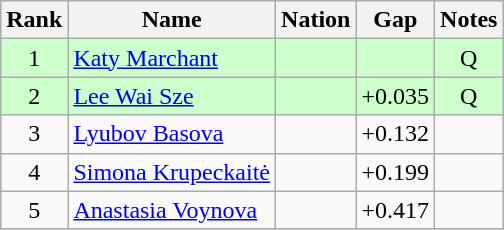<table class="wikitable sortable" style="text-align:center">
<tr>
<th>Rank</th>
<th>Name</th>
<th>Nation</th>
<th>Gap</th>
<th>Notes</th>
</tr>
<tr bgcolor=ccffcc>
<td>1</td>
<td align=left><a href='#'>Katy Marchant</a></td>
<td align=left></td>
<td></td>
<td>Q</td>
</tr>
<tr bgcolor=ccffcc>
<td>2</td>
<td align=left><a href='#'>Lee Wai Sze</a></td>
<td align=left></td>
<td>+0.035</td>
<td>Q</td>
</tr>
<tr>
<td>3</td>
<td align=left><a href='#'>Lyubov Basova</a></td>
<td align=left></td>
<td>+0.132</td>
<td></td>
</tr>
<tr>
<td>4</td>
<td align=left><a href='#'>Simona Krupeckaitė</a></td>
<td align=left></td>
<td>+0.199</td>
<td></td>
</tr>
<tr>
<td>5</td>
<td align=left><a href='#'>Anastasia Voynova</a></td>
<td align=left></td>
<td>+0.417</td>
<td></td>
</tr>
</table>
